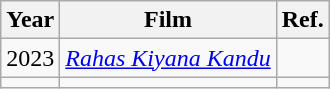<table class="wikitable">
<tr>
<th>Year</th>
<th>Film</th>
<th>Ref.</th>
</tr>
<tr>
<td>2023</td>
<td><em><a href='#'>Rahas Kiyana Kandu</a></em></td>
<td></td>
</tr>
<tr>
<td></td>
<td></td>
<td></td>
</tr>
</table>
